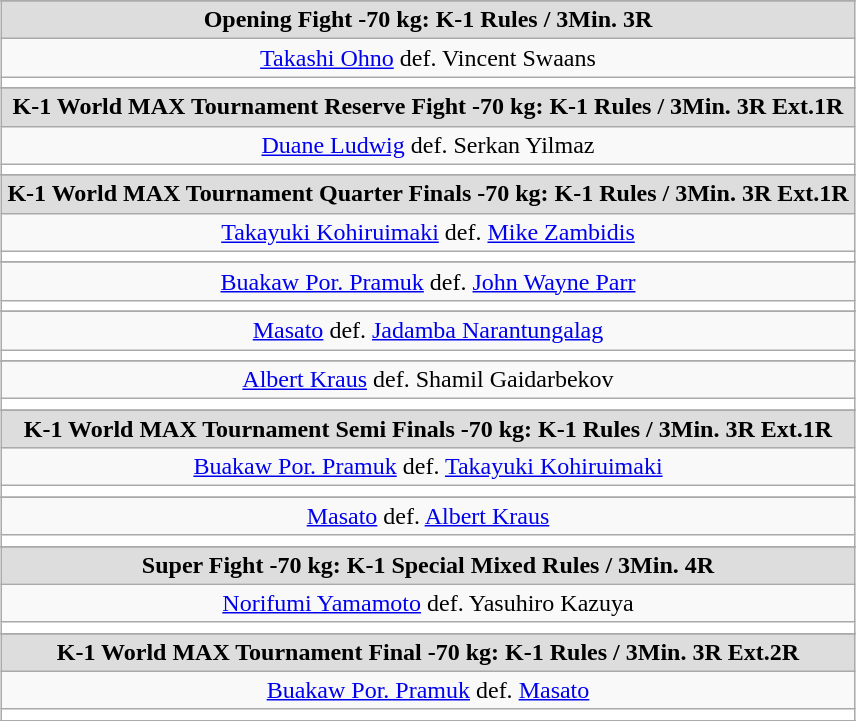<table class="wikitable" style="clear:both; margin:1.5em auto; text-align:center;">
<tr>
</tr>
<tr align="center"  bgcolor="#dddddd">
<td><strong>Opening Fight -70 kg: K-1 Rules / 3Min. 3R</strong></td>
</tr>
<tr align="center"  bgcolor=>
<td align=center> <a href='#'>Takashi Ohno</a> def. Vincent Swaans </td>
</tr>
<tr>
<th style=background:white colspan=2></th>
</tr>
<tr>
</tr>
<tr align="center"  bgcolor="#dddddd">
<td><strong>K-1 World MAX Tournament Reserve Fight -70 kg: K-1 Rules / 3Min. 3R Ext.1R</strong></td>
</tr>
<tr align="center"  bgcolor=>
<td align=center> <a href='#'>Duane Ludwig</a> def. Serkan Yilmaz </td>
</tr>
<tr>
<th style=background:white colspan=2></th>
</tr>
<tr>
</tr>
<tr align="center"  bgcolor="#dddddd">
<td><strong>K-1 World MAX Tournament Quarter Finals -70 kg: K-1 Rules / 3Min. 3R Ext.1R</strong></td>
</tr>
<tr align="center"  bgcolor=>
<td align=center> <a href='#'>Takayuki Kohiruimaki</a> def. <a href='#'>Mike Zambidis</a> </td>
</tr>
<tr>
<th style=background:white colspan=2></th>
</tr>
<tr>
</tr>
<tr align="center"  bgcolor=>
<td align=center> <a href='#'>Buakaw Por. Pramuk</a> def. <a href='#'>John Wayne Parr</a> </td>
</tr>
<tr>
<th style=background:white colspan=2></th>
</tr>
<tr>
</tr>
<tr align="center"  bgcolor=>
<td align=center> <a href='#'>Masato</a> def. <a href='#'>Jadamba Narantungalag</a> </td>
</tr>
<tr>
<th style=background:white colspan=2></th>
</tr>
<tr>
</tr>
<tr align="center"  bgcolor=>
<td align=center> <a href='#'>Albert Kraus</a> def. Shamil Gaidarbekov </td>
</tr>
<tr>
<th style=background:white colspan=2></th>
</tr>
<tr>
</tr>
<tr align="center"  bgcolor="#dddddd">
<td><strong>K-1 World MAX Tournament Semi Finals -70 kg: K-1 Rules / 3Min. 3R Ext.1R</strong></td>
</tr>
<tr align="center"  bgcolor=>
<td align=center> <a href='#'>Buakaw Por. Pramuk</a> def. <a href='#'>Takayuki Kohiruimaki</a> </td>
</tr>
<tr>
<th style=background:white colspan=2></th>
</tr>
<tr>
</tr>
<tr align="center"  bgcolor=>
<td align=center> <a href='#'>Masato</a> def. <a href='#'>Albert Kraus</a> </td>
</tr>
<tr>
<th style=background:white colspan=2></th>
</tr>
<tr>
</tr>
<tr align="center"  bgcolor="#dddddd">
<td><strong>Super Fight -70 kg: K-1 Special Mixed Rules / 3Min. 4R</strong></td>
</tr>
<tr align="center"  bgcolor=>
<td align=center> <a href='#'>Norifumi Yamamoto</a> def. Yasuhiro Kazuya </td>
</tr>
<tr>
<th style=background:white colspan=2></th>
</tr>
<tr>
</tr>
<tr align="center"  bgcolor="#dddddd">
<td><strong>K-1 World MAX Tournament Final -70 kg: K-1 Rules / 3Min. 3R Ext.2R</strong></td>
</tr>
<tr align="center"  bgcolor=>
<td align=center> <a href='#'>Buakaw Por. Pramuk</a> def. <a href='#'>Masato</a> </td>
</tr>
<tr>
<th style=background:white colspan=2></th>
</tr>
<tr>
</tr>
</table>
